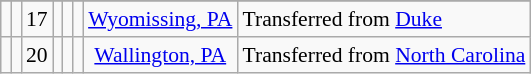<table class="wikitable sortable"  style="text-align:center; font-size:90%; ">
<tr>
</tr>
<tr>
<td align="left"></td>
<td></td>
<td>17</td>
<td></td>
<td></td>
<td></td>
<td><a href='#'>Wyomissing, PA</a></td>
<td align="left">Transferred from <a href='#'>Duke</a></td>
</tr>
<tr>
<td align="left"></td>
<td></td>
<td>20</td>
<td></td>
<td></td>
<td></td>
<td><a href='#'>Wallington, PA</a></td>
<td align="left">Transferred from <a href='#'>North Carolina</a></td>
</tr>
</table>
